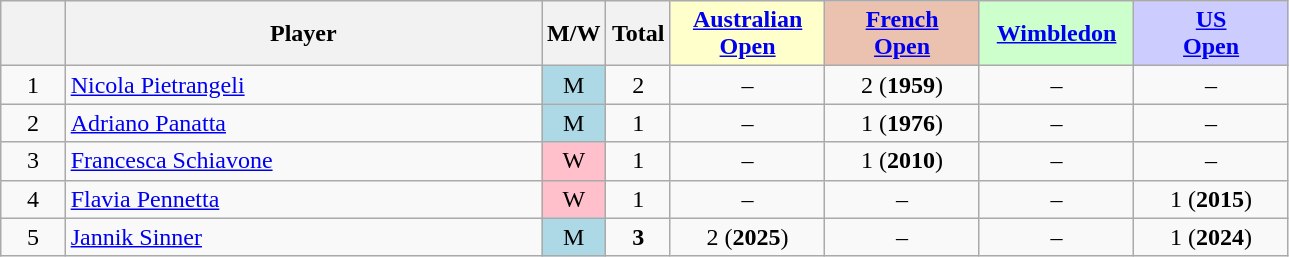<table class="wikitable mw-datatable sortable" style="text-align:center;">
<tr>
<th data-sort-type="number" width="5%"></th>
<th width="37%">Player</th>
<th width="5%">M/W</th>
<th data-sort-type="number" width="5%">Total</th>
<th style="background-color:#FFFFCC;" width="12%" data-sort-type="number"><a href='#'>Australian<br> Open</a></th>
<th style="background-color:#EBC2AF;" width="12%" data-sort-type="number"><a href='#'>French<br> Open</a></th>
<th style="background-color:#CCFFCC;" width="12%" data-sort-type="number"><a href='#'>Wimbledon</a></th>
<th style="background-color:#CCCCFF;" width="12%" data-sort-type="number"><a href='#'>US<br> Open</a></th>
</tr>
<tr>
<td>1</td>
<td style="text-align:left"><a href='#'>Nicola Pietrangeli</a></td>
<td style="background-color:lightblue;">M</td>
<td>2</td>
<td>–</td>
<td>2 (<strong>1959</strong>)</td>
<td>–</td>
<td>–</td>
</tr>
<tr>
<td>2</td>
<td style="text-align:left"><a href='#'>Adriano Panatta</a></td>
<td style="background-color:lightblue;">M</td>
<td>1</td>
<td>–</td>
<td>1 (<strong>1976</strong>)</td>
<td>–</td>
<td>–</td>
</tr>
<tr>
<td>3</td>
<td style="text-align:left"><a href='#'>Francesca Schiavone</a></td>
<td style="background-color:pink;">W</td>
<td>1</td>
<td>–</td>
<td>1 (<strong>2010</strong>)</td>
<td>–</td>
<td>–</td>
</tr>
<tr>
<td>4</td>
<td style="text-align:left"><a href='#'>Flavia Pennetta</a></td>
<td style="background-color:pink;">W</td>
<td>1</td>
<td>–</td>
<td>–</td>
<td>–</td>
<td>1 (<strong>2015</strong>)</td>
</tr>
<tr>
<td>5</td>
<td style="text-align:left"><a href='#'>Jannik Sinner</a></td>
<td style="background-color:lightblue;">M</td>
<td><strong>3</strong></td>
<td>2 (<strong>2025</strong>)</td>
<td>–</td>
<td>–</td>
<td>1 (<strong>2024</strong>)</td>
</tr>
</table>
